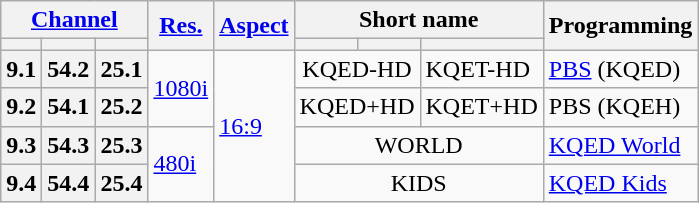<table class="wikitable">
<tr>
<th scope = "col" colspan="3"><a href='#'>Channel</a></th>
<th scope = "col" rowspan="2"><a href='#'>Res.</a></th>
<th scope = "col" rowspan="2"><a href='#'>Aspect</a></th>
<th scope = "col" colspan="3">Short name</th>
<th scope = "col" rowspan="2">Programming</th>
</tr>
<tr>
<th scope = "col"></th>
<th></th>
<th></th>
<th scope = "col"></th>
<th></th>
<th></th>
</tr>
<tr>
<th scope = "row">9.1</th>
<th>54.2</th>
<th>25.1</th>
<td rowspan="2"><a href='#'>1080i</a></td>
<td rowspan="4"><a href='#'>16:9</a></td>
<td colspan="2" style="text-align: center;">KQED-HD</td>
<td>KQET-HD</td>
<td><a href='#'>PBS</a> (KQED)</td>
</tr>
<tr>
<th scope = "row">9.2</th>
<th>54.1</th>
<th>25.2</th>
<td colspan="2" style="text-align: center;">KQED+HD</td>
<td>KQET+HD</td>
<td>PBS (KQEH)</td>
</tr>
<tr>
<th scope = "row">9.3</th>
<th>54.3</th>
<th>25.3</th>
<td rowspan="2"><a href='#'>480i</a></td>
<td colspan="3" style="text-align: center;">WORLD</td>
<td><a href='#'>KQED World</a></td>
</tr>
<tr>
<th scope = "row">9.4</th>
<th>54.4</th>
<th>25.4</th>
<td colspan="3" style="text-align: center;">KIDS</td>
<td><a href='#'>KQED Kids</a></td>
</tr>
</table>
